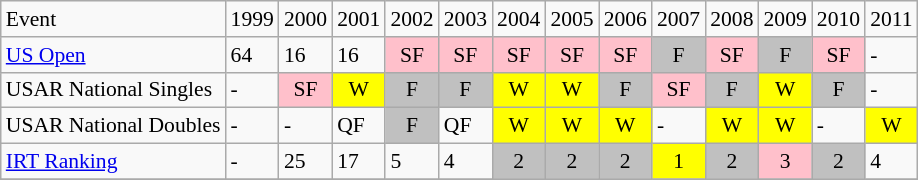<table class="wikitable" style="font-size:90%;" align=center>
<tr>
<td>Event</td>
<td>1999</td>
<td>2000</td>
<td>2001</td>
<td>2002</td>
<td>2003</td>
<td>2004</td>
<td>2005</td>
<td>2006</td>
<td>2007</td>
<td>2008</td>
<td>2009</td>
<td>2010</td>
<td>2011</td>
</tr>
<tr>
<td align="left"><a href='#'>US Open</a></td>
<td>64</td>
<td>16</td>
<td>16</td>
<td bgcolor=pink align=center>SF</td>
<td bgcolor=pink align=center>SF</td>
<td bgcolor=pink align=center>SF</td>
<td bgcolor=pink align=center>SF</td>
<td bgcolor=pink align=center>SF</td>
<td bgcolor=silver align=center>F</td>
<td bgcolor=pink align=center>SF</td>
<td bgcolor=silver align=center>F</td>
<td bgcolor=pink align=center>SF</td>
<td>-</td>
</tr>
<tr>
<td align="left">USAR National Singles</td>
<td>-</td>
<td bgcolor=pink align=center>SF</td>
<td bgcolor=yellow align=center>W</td>
<td bgcolor=silver align=center>F</td>
<td bgcolor=silver align=center>F</td>
<td bgcolor=yellow align=center>W</td>
<td bgcolor=yellow align=center>W</td>
<td bgcolor=silver align=center>F</td>
<td bgcolor=pink align=center>SF</td>
<td bgcolor=silver align=center>F</td>
<td bgcolor=yellow align=center>W</td>
<td bgcolor=silver align=center>F</td>
<td>-</td>
</tr>
<tr>
<td align="left">USAR National Doubles</td>
<td>-</td>
<td>-</td>
<td>QF</td>
<td bgcolor=silver align=center>F</td>
<td>QF</td>
<td bgcolor=yellow align=center>W</td>
<td bgcolor=yellow align=center>W</td>
<td bgcolor=yellow align=center>W</td>
<td>-</td>
<td bgcolor=yellow align=center>W</td>
<td bgcolor=yellow align=center>W</td>
<td>-</td>
<td bgcolor=yellow align=center>W</td>
</tr>
<tr>
<td align="left"><a href='#'>IRT Ranking</a></td>
<td>-</td>
<td>25</td>
<td>17</td>
<td>5</td>
<td>4</td>
<td bgcolor=silver align=center>2</td>
<td bgcolor=silver align=center>2</td>
<td bgcolor=silver align=center>2</td>
<td bgcolor=yellow align=center>1</td>
<td bgcolor=silver align=center>2</td>
<td bgcolor=pink align=center>3</td>
<td bgcolor=silver align=center>2</td>
<td>4</td>
</tr>
<tr>
</tr>
</table>
